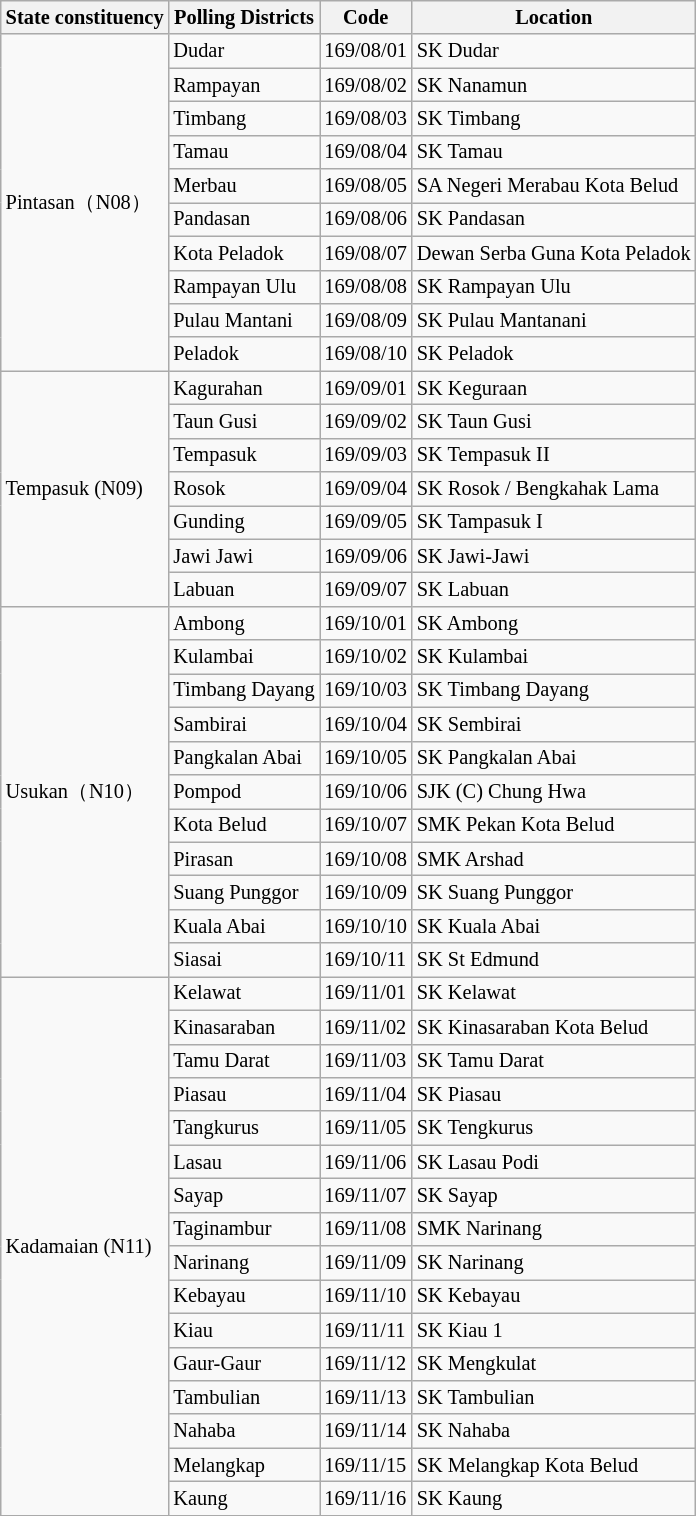<table class="wikitable sortable mw-collapsible" style="white-space:nowrap;font-size:85%">
<tr>
<th>State constituency</th>
<th>Polling Districts</th>
<th>Code</th>
<th>Location</th>
</tr>
<tr>
<td rowspan="10">Pintasan（N08）</td>
<td>Dudar</td>
<td>169/08/01</td>
<td>SK Dudar</td>
</tr>
<tr>
<td>Rampayan</td>
<td>169/08/02</td>
<td>SK Nanamun</td>
</tr>
<tr>
<td>Timbang</td>
<td>169/08/03</td>
<td>SK Timbang</td>
</tr>
<tr>
<td>Tamau</td>
<td>169/08/04</td>
<td>SK Tamau</td>
</tr>
<tr>
<td>Merbau</td>
<td>169/08/05</td>
<td>SA Negeri Merabau Kota Belud</td>
</tr>
<tr>
<td>Pandasan</td>
<td>169/08/06</td>
<td>SK Pandasan</td>
</tr>
<tr>
<td>Kota Peladok</td>
<td>169/08/07</td>
<td>Dewan Serba Guna Kota Peladok</td>
</tr>
<tr>
<td>Rampayan Ulu</td>
<td>169/08/08</td>
<td>SK Rampayan Ulu</td>
</tr>
<tr>
<td>Pulau Mantani</td>
<td>169/08/09</td>
<td>SK Pulau Mantanani</td>
</tr>
<tr>
<td>Peladok</td>
<td>169/08/10</td>
<td>SK Peladok</td>
</tr>
<tr>
<td rowspan="7">Tempasuk (N09)</td>
<td>Kagurahan</td>
<td>169/09/01</td>
<td>SK Keguraan</td>
</tr>
<tr>
<td>Taun Gusi</td>
<td>169/09/02</td>
<td>SK Taun Gusi</td>
</tr>
<tr>
<td>Tempasuk</td>
<td>169/09/03</td>
<td>SK Tempasuk II</td>
</tr>
<tr>
<td>Rosok</td>
<td>169/09/04</td>
<td>SK Rosok / Bengkahak Lama</td>
</tr>
<tr>
<td>Gunding</td>
<td>169/09/05</td>
<td>SK Tampasuk I</td>
</tr>
<tr>
<td>Jawi Jawi</td>
<td>169/09/06</td>
<td>SK Jawi-Jawi</td>
</tr>
<tr>
<td>Labuan</td>
<td>169/09/07</td>
<td>SK Labuan</td>
</tr>
<tr>
<td rowspan="11">Usukan（N10）</td>
<td>Ambong</td>
<td>169/10/01</td>
<td>SK Ambong</td>
</tr>
<tr>
<td>Kulambai</td>
<td>169/10/02</td>
<td>SK Kulambai</td>
</tr>
<tr>
<td>Timbang Dayang</td>
<td>169/10/03</td>
<td>SK Timbang Dayang</td>
</tr>
<tr>
<td>Sambirai</td>
<td>169/10/04</td>
<td>SK Sembirai</td>
</tr>
<tr>
<td>Pangkalan Abai</td>
<td>169/10/05</td>
<td>SK Pangkalan Abai</td>
</tr>
<tr>
<td>Pompod</td>
<td>169/10/06</td>
<td>SJK (C) Chung Hwa</td>
</tr>
<tr>
<td>Kota Belud</td>
<td>169/10/07</td>
<td>SMK Pekan Kota Belud</td>
</tr>
<tr>
<td>Pirasan</td>
<td>169/10/08</td>
<td>SMK Arshad</td>
</tr>
<tr>
<td>Suang Punggor</td>
<td>169/10/09</td>
<td>SK Suang Punggor</td>
</tr>
<tr>
<td>Kuala Abai</td>
<td>169/10/10</td>
<td>SK Kuala Abai</td>
</tr>
<tr>
<td>Siasai</td>
<td>169/10/11</td>
<td>SK St Edmund</td>
</tr>
<tr>
<td rowspan="16">Kadamaian (N11)</td>
<td>Kelawat</td>
<td>169/11/01</td>
<td>SK Kelawat</td>
</tr>
<tr>
<td>Kinasaraban</td>
<td>169/11/02</td>
<td>SK Kinasaraban Kota Belud</td>
</tr>
<tr>
<td>Tamu Darat</td>
<td>169/11/03</td>
<td>SK Tamu Darat</td>
</tr>
<tr>
<td>Piasau</td>
<td>169/11/04</td>
<td>SK Piasau</td>
</tr>
<tr>
<td>Tangkurus</td>
<td>169/11/05</td>
<td>SK Tengkurus</td>
</tr>
<tr>
<td>Lasau</td>
<td>169/11/06</td>
<td>SK Lasau Podi</td>
</tr>
<tr>
<td>Sayap</td>
<td>169/11/07</td>
<td>SK Sayap</td>
</tr>
<tr>
<td>Taginambur</td>
<td>169/11/08</td>
<td>SMK Narinang</td>
</tr>
<tr>
<td>Narinang</td>
<td>169/11/09</td>
<td>SK Narinang</td>
</tr>
<tr>
<td>Kebayau</td>
<td>169/11/10</td>
<td>SK Kebayau</td>
</tr>
<tr>
<td>Kiau</td>
<td>169/11/11</td>
<td>SK Kiau 1</td>
</tr>
<tr>
<td>Gaur-Gaur</td>
<td>169/11/12</td>
<td>SK Mengkulat</td>
</tr>
<tr>
<td>Tambulian</td>
<td>169/11/13</td>
<td>SK Tambulian</td>
</tr>
<tr>
<td>Nahaba</td>
<td>169/11/14</td>
<td>SK Nahaba</td>
</tr>
<tr>
<td>Melangkap</td>
<td>169/11/15</td>
<td>SK Melangkap Kota Belud</td>
</tr>
<tr>
<td>Kaung</td>
<td>169/11/16</td>
<td>SK Kaung</td>
</tr>
<tr>
</tr>
</table>
